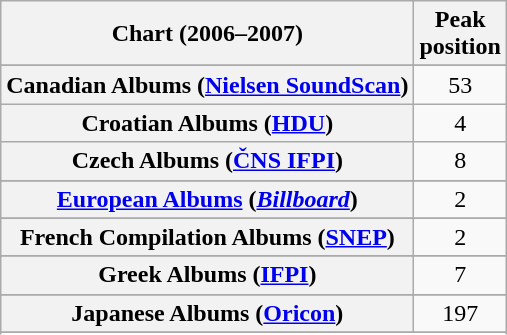<table class="wikitable sortable plainrowheaders" style="text-align:center">
<tr>
<th scope="col">Chart (2006–2007)</th>
<th scope="col">Peak<br>position</th>
</tr>
<tr>
</tr>
<tr>
</tr>
<tr>
</tr>
<tr>
<th scope="row">Canadian Albums (<a href='#'>Nielsen SoundScan</a>)</th>
<td>53</td>
</tr>
<tr>
<th scope="row">Croatian Albums (<a href='#'>HDU</a>)</th>
<td>4</td>
</tr>
<tr>
<th scope="row">Czech Albums (<a href='#'>ČNS IFPI</a>)</th>
<td>8</td>
</tr>
<tr>
</tr>
<tr>
</tr>
<tr>
<th scope="row"><a href='#'>European Albums</a> (<em><a href='#'>Billboard</a></em>)</th>
<td>2</td>
</tr>
<tr>
</tr>
<tr>
<th scope="row">French Compilation Albums (<a href='#'>SNEP</a>)</th>
<td>2</td>
</tr>
<tr>
</tr>
<tr>
<th scope="row">Greek Albums (<a href='#'>IFPI</a>)</th>
<td>7</td>
</tr>
<tr>
</tr>
<tr>
</tr>
<tr>
</tr>
<tr>
<th scope="row">Japanese Albums (<a href='#'>Oricon</a>)</th>
<td>197</td>
</tr>
<tr>
</tr>
<tr>
</tr>
<tr>
</tr>
<tr>
</tr>
<tr>
</tr>
<tr>
</tr>
<tr>
</tr>
<tr>
</tr>
<tr>
</tr>
</table>
